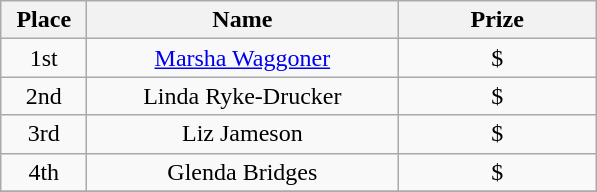<table class="wikitable">
<tr>
<th width="50">Place</th>
<th width="200">Name</th>
<th width="125">Prize</th>
</tr>
<tr>
<td align = "center">1st</td>
<td align = "center"><a href='#'>Marsha Waggoner</a></td>
<td align = "center">$</td>
</tr>
<tr>
<td align = "center">2nd</td>
<td align = "center">Linda Ryke-Drucker</td>
<td align = "center">$</td>
</tr>
<tr>
<td align = "center">3rd</td>
<td align = "center">Liz Jameson</td>
<td align = "center">$</td>
</tr>
<tr>
<td align = "center">4th</td>
<td align = "center">Glenda Bridges</td>
<td align = "center">$</td>
</tr>
<tr>
</tr>
</table>
